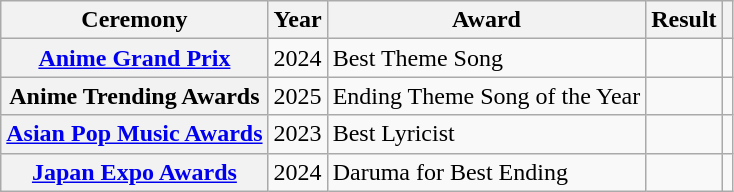<table class="wikitable plainrowheaders">
<tr>
<th scope="col">Ceremony</th>
<th scope="col">Year</th>
<th scope="col">Award</th>
<th scope="col">Result</th>
<th scope="col" class="unsortable"></th>
</tr>
<tr>
<th scope="row"><a href='#'>Anime Grand Prix</a></th>
<td style="text-align:center">2024</td>
<td>Best Theme Song</td>
<td></td>
<td style="text-align:center"></td>
</tr>
<tr>
<th scope="row">Anime Trending Awards</th>
<td style="text-align:center">2025</td>
<td>Ending Theme Song of the Year</td>
<td></td>
<td style="text-align:center"></td>
</tr>
<tr>
<th scope="row"><a href='#'>Asian Pop Music Awards</a></th>
<td style="text-align:center">2023</td>
<td>Best Lyricist</td>
<td></td>
<td style="text-align:center"></td>
</tr>
<tr>
<th scope="row"><a href='#'>Japan Expo Awards</a></th>
<td style="text-align:center">2024</td>
<td>Daruma for Best Ending</td>
<td></td>
<td style="text-align:center"></td>
</tr>
</table>
